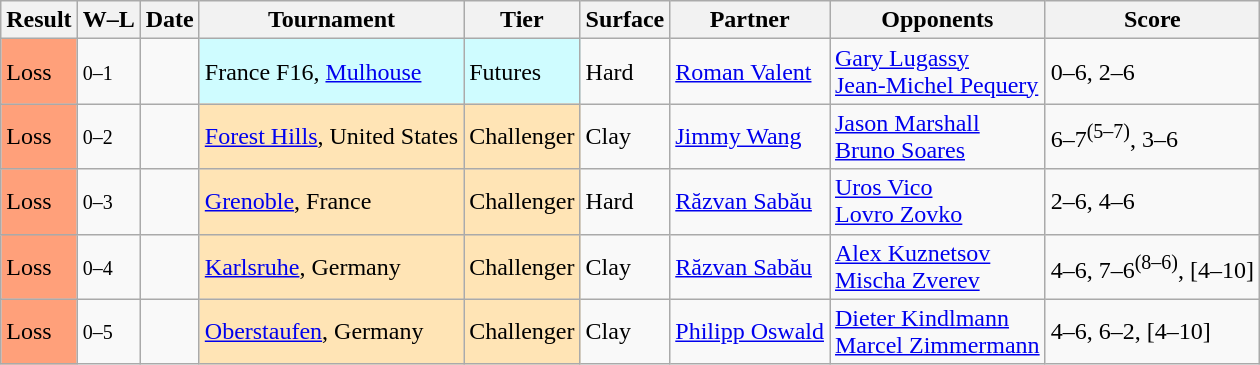<table class="sortable wikitable">
<tr>
<th>Result</th>
<th class="unsortable">W–L</th>
<th>Date</th>
<th>Tournament</th>
<th>Tier</th>
<th>Surface</th>
<th>Partner</th>
<th>Opponents</th>
<th class="unsortable">Score</th>
</tr>
<tr>
<td style="background:#ffa07a;">Loss</td>
<td><small>0–1</small></td>
<td></td>
<td style="background:#cffcff;">France F16, <a href='#'>Mulhouse</a></td>
<td style="background:#cffcff;">Futures</td>
<td>Hard</td>
<td> <a href='#'>Roman Valent</a></td>
<td> <a href='#'>Gary Lugassy</a> <br>  <a href='#'>Jean-Michel Pequery</a></td>
<td>0–6, 2–6</td>
</tr>
<tr>
<td style="background:#ffa07a;">Loss</td>
<td><small>0–2</small></td>
<td></td>
<td style="background:moccasin;"><a href='#'>Forest Hills</a>, United States</td>
<td style="background:moccasin;">Challenger</td>
<td>Clay</td>
<td> <a href='#'>Jimmy Wang</a></td>
<td> <a href='#'>Jason Marshall</a> <br>  <a href='#'>Bruno Soares</a></td>
<td>6–7<sup>(5–7)</sup>, 3–6</td>
</tr>
<tr>
<td style="background:#ffa07a;">Loss</td>
<td><small>0–3</small></td>
<td></td>
<td style="background:moccasin;"><a href='#'>Grenoble</a>, France</td>
<td style="background:moccasin;">Challenger</td>
<td>Hard</td>
<td> <a href='#'>Răzvan Sabău</a></td>
<td> <a href='#'>Uros Vico</a> <br>  <a href='#'>Lovro Zovko</a></td>
<td>2–6, 4–6</td>
</tr>
<tr>
<td style="background:#ffa07a;">Loss</td>
<td><small>0–4</small></td>
<td></td>
<td style="background:moccasin;"><a href='#'>Karlsruhe</a>, Germany</td>
<td style="background:moccasin;">Challenger</td>
<td>Clay</td>
<td> <a href='#'>Răzvan Sabău</a></td>
<td> <a href='#'>Alex Kuznetsov</a> <br>  <a href='#'>Mischa Zverev</a></td>
<td>4–6, 7–6<sup>(8–6)</sup>, [4–10]</td>
</tr>
<tr>
<td style="background:#ffa07a;">Loss</td>
<td><small>0–5</small></td>
<td></td>
<td style="background:moccasin;"><a href='#'>Oberstaufen</a>, Germany</td>
<td style="background:moccasin;">Challenger</td>
<td>Clay</td>
<td> <a href='#'>Philipp Oswald</a></td>
<td> <a href='#'>Dieter Kindlmann</a> <br>  <a href='#'>Marcel Zimmermann</a></td>
<td>4–6, 6–2, [4–10]</td>
</tr>
</table>
